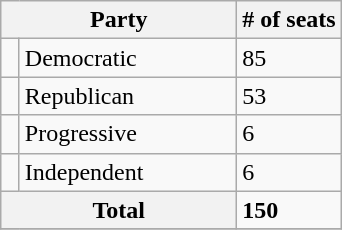<table class="wikitable sortable">
<tr>
<th colspan="2" style="width:150px;">Party</th>
<th># of seats</th>
</tr>
<tr>
<td></td>
<td>Democratic</td>
<td>85</td>
</tr>
<tr>
<td></td>
<td>Republican</td>
<td>53</td>
</tr>
<tr>
<td></td>
<td>Progressive</td>
<td>6</td>
</tr>
<tr>
<td></td>
<td>Independent</td>
<td>6</td>
</tr>
<tr>
<th colspan=2>Total</th>
<td><strong>150</strong></td>
</tr>
<tr>
</tr>
</table>
